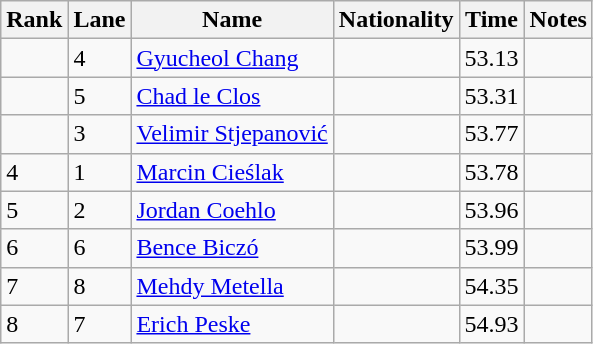<table class="wikitable">
<tr>
<th>Rank</th>
<th>Lane</th>
<th>Name</th>
<th>Nationality</th>
<th>Time</th>
<th>Notes</th>
</tr>
<tr>
<td></td>
<td>4</td>
<td><a href='#'>Gyucheol Chang</a></td>
<td></td>
<td>53.13</td>
<td></td>
</tr>
<tr>
<td></td>
<td>5</td>
<td><a href='#'>Chad le Clos</a></td>
<td></td>
<td>53.31</td>
<td></td>
</tr>
<tr>
<td></td>
<td>3</td>
<td><a href='#'>Velimir Stjepanović</a></td>
<td></td>
<td>53.77</td>
<td></td>
</tr>
<tr>
<td>4</td>
<td>1</td>
<td><a href='#'>Marcin Cieślak</a></td>
<td></td>
<td>53.78</td>
<td></td>
</tr>
<tr>
<td>5</td>
<td>2</td>
<td><a href='#'>Jordan Coehlo</a></td>
<td></td>
<td>53.96</td>
<td></td>
</tr>
<tr>
<td>6</td>
<td>6</td>
<td><a href='#'>Bence Biczó</a></td>
<td></td>
<td>53.99</td>
<td></td>
</tr>
<tr>
<td>7</td>
<td>8</td>
<td><a href='#'>Mehdy Metella</a></td>
<td></td>
<td>54.35</td>
<td></td>
</tr>
<tr>
<td>8</td>
<td>7</td>
<td><a href='#'>Erich Peske</a></td>
<td></td>
<td>54.93</td>
<td></td>
</tr>
</table>
